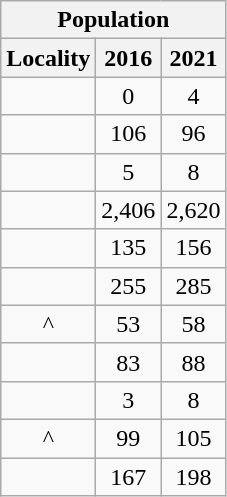<table class="wikitable" style="text-align:center;">
<tr>
<th colspan="3" style="text-align:center; font-weight:bold">Population</th>
</tr>
<tr>
<th style="text-align:center; background:  font-weight:bold">Locality</th>
<th style="text-align:center; background:  font-weight:bold"><strong>2016</strong></th>
<th style="text-align:center; background:  font-weight:bold"><strong>2021</strong></th>
</tr>
<tr>
<td></td>
<td>0</td>
<td>4</td>
</tr>
<tr>
<td></td>
<td>106</td>
<td>96</td>
</tr>
<tr>
<td></td>
<td>5</td>
<td>8</td>
</tr>
<tr>
<td></td>
<td>2,406</td>
<td>2,620</td>
</tr>
<tr>
<td></td>
<td>135</td>
<td>156</td>
</tr>
<tr>
<td></td>
<td>255</td>
<td>285</td>
</tr>
<tr>
<td>^</td>
<td>53</td>
<td>58</td>
</tr>
<tr>
<td></td>
<td>83</td>
<td>88</td>
</tr>
<tr>
<td></td>
<td>3</td>
<td>8</td>
</tr>
<tr>
<td>^</td>
<td>99</td>
<td>105</td>
</tr>
<tr>
<td></td>
<td>167</td>
<td>198</td>
</tr>
</table>
